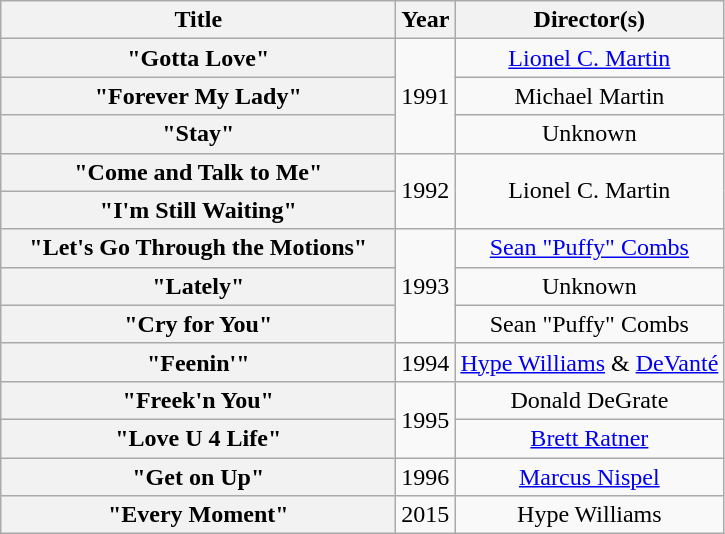<table class="wikitable plainrowheaders" style="text-align:center;" border="1">
<tr>
<th scope="col" style="width:16em;">Title</th>
<th scope="col">Year</th>
<th scope="col">Director(s)</th>
</tr>
<tr>
<th scope="row">"Gotta Love"</th>
<td rowspan="3">1991</td>
<td><a href='#'>Lionel C. Martin</a></td>
</tr>
<tr>
<th scope="row">"Forever My Lady"</th>
<td>Michael Martin</td>
</tr>
<tr>
<th scope="row">"Stay"</th>
<td>Unknown</td>
</tr>
<tr>
<th scope="row">"Come and Talk to Me"</th>
<td rowspan="2">1992</td>
<td rowspan="2">Lionel C. Martin</td>
</tr>
<tr>
<th scope="row">"I'm Still Waiting"</th>
</tr>
<tr>
<th scope="row">"Let's Go Through the Motions"</th>
<td rowspan="3">1993</td>
<td><a href='#'>Sean "Puffy" Combs</a></td>
</tr>
<tr>
<th scope="row">"Lately"</th>
<td>Unknown</td>
</tr>
<tr>
<th scope="row">"Cry for You"</th>
<td>Sean "Puffy" Combs</td>
</tr>
<tr>
<th scope="row">"Feenin'"</th>
<td>1994</td>
<td><a href='#'>Hype Williams</a> & <a href='#'>DeVanté</a></td>
</tr>
<tr>
<th scope="row">"Freek'n You"</th>
<td rowspan="2">1995</td>
<td>Donald DeGrate</td>
</tr>
<tr>
<th scope="row">"Love U 4 Life"</th>
<td><a href='#'>Brett Ratner</a></td>
</tr>
<tr>
<th scope="row">"Get on Up"</th>
<td>1996</td>
<td><a href='#'>Marcus Nispel</a></td>
</tr>
<tr>
<th scope="row">"Every Moment"</th>
<td rowspan="3">2015</td>
<td>Hype Williams</td>
</tr>
</table>
